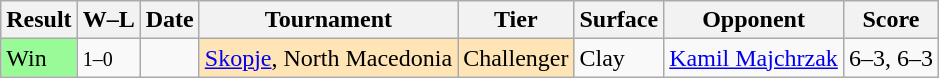<table class="wikitable">
<tr>
<th>Result</th>
<th class="unsortable">W–L</th>
<th>Date</th>
<th>Tournament</th>
<th>Tier</th>
<th>Surface</th>
<th>Opponent</th>
<th class="unsortable">Score</th>
</tr>
<tr>
<td bgcolor=98FB98>Win</td>
<td><small>1–0</small></td>
<td><a href='#'></a></td>
<td style="background:moccasin;"><a href='#'>Skopje</a>, North Macedonia</td>
<td style="background:moccasin;">Challenger</td>
<td>Clay</td>
<td> <a href='#'>Kamil Majchrzak</a></td>
<td>6–3, 6–3</td>
</tr>
</table>
